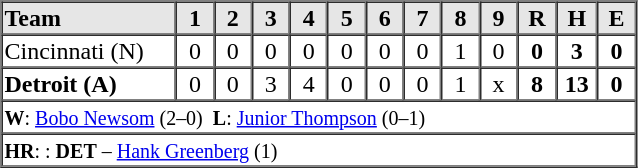<table border=1 cellspacing=0 width=425 style="margin-left:3em;">
<tr style="text-align:center; background-color:#e6e6e6;">
<th align=left width=125>Team</th>
<th width=25>1</th>
<th width=25>2</th>
<th width=25>3</th>
<th width=25>4</th>
<th width=25>5</th>
<th width=25>6</th>
<th width=25>7</th>
<th width=25>8</th>
<th width=25>9</th>
<th width=25>R</th>
<th width=25>H</th>
<th width=25>E</th>
</tr>
<tr style="text-align:center;">
<td align=left>Cincinnati (N)</td>
<td>0</td>
<td>0</td>
<td>0</td>
<td>0</td>
<td>0</td>
<td>0</td>
<td>0</td>
<td>1</td>
<td>0</td>
<td><strong>0</strong></td>
<td><strong>3</strong></td>
<td><strong>0</strong></td>
</tr>
<tr style="text-align:center;">
<td align=left><strong>Detroit (A)</strong></td>
<td>0</td>
<td>0</td>
<td>3</td>
<td>4</td>
<td>0</td>
<td>0</td>
<td>0</td>
<td>1</td>
<td>x</td>
<td><strong>8</strong></td>
<td><strong>13</strong></td>
<td><strong>0</strong></td>
</tr>
<tr style="text-align:left;">
<td colspan=13><small><strong>W</strong>: <a href='#'>Bobo Newsom</a> (2–0)  <strong>L</strong>: <a href='#'>Junior Thompson</a> (0–1)</small></td>
</tr>
<tr style="text-align:left;">
<td colspan=13><small><strong>HR</strong>: : <strong>DET</strong> –  <a href='#'>Hank Greenberg</a> (1) </small></td>
</tr>
</table>
